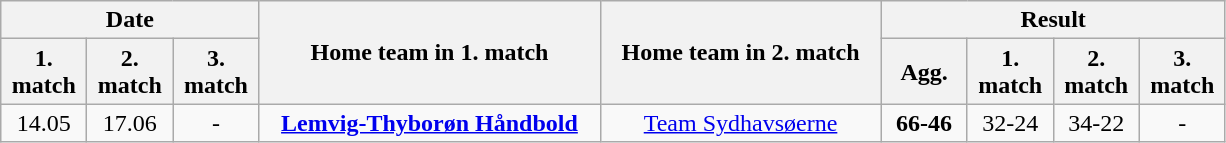<table class="wikitable" style="text-align:center; margin-left:1em;">
<tr>
<th colspan="3">Date</th>
<th rowspan="2" style="width:220px;">Home team in 1. match</th>
<th rowspan="2" style="width:180px;">Home team in 2. match</th>
<th colspan="4">Result</th>
</tr>
<tr>
<th style="width:50px;">1. match</th>
<th style="width:50px;">2. match</th>
<th style="width:50px;">3. match</th>
<th style="width:50px;">Agg.</th>
<th style="width:50px;">1. match</th>
<th style="width:50px;">2. match</th>
<th style="width:50px;">3. match</th>
</tr>
<tr>
<td>14.05</td>
<td>17.06</td>
<td>-</td>
<td><strong><a href='#'>Lemvig-Thyborøn Håndbold</a></strong></td>
<td><a href='#'>Team Sydhavsøerne</a></td>
<td><strong>66-46</strong></td>
<td>32-24</td>
<td>34-22</td>
<td>-</td>
</tr>
</table>
